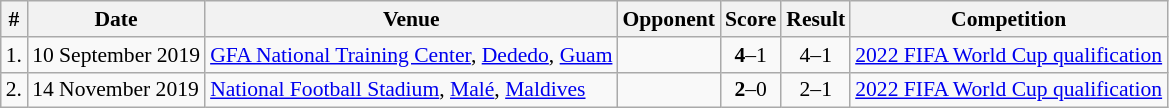<table class="wikitable" style="font-size:90%">
<tr>
<th>#</th>
<th>Date</th>
<th>Venue</th>
<th>Opponent</th>
<th>Score</th>
<th>Result</th>
<th>Competition</th>
</tr>
<tr>
<td>1.</td>
<td>10 September 2019</td>
<td><a href='#'>GFA National Training Center</a>, <a href='#'>Dededo</a>, <a href='#'>Guam</a></td>
<td></td>
<td align=center><strong>4</strong>–1</td>
<td align=center>4–1</td>
<td><a href='#'>2022 FIFA World Cup qualification</a></td>
</tr>
<tr>
<td>2.</td>
<td>14 November 2019</td>
<td><a href='#'>National Football Stadium</a>, <a href='#'>Malé</a>, <a href='#'>Maldives</a></td>
<td></td>
<td align=center><strong>2</strong>–0</td>
<td align=center>2–1</td>
<td><a href='#'>2022 FIFA World Cup qualification</a></td>
</tr>
</table>
